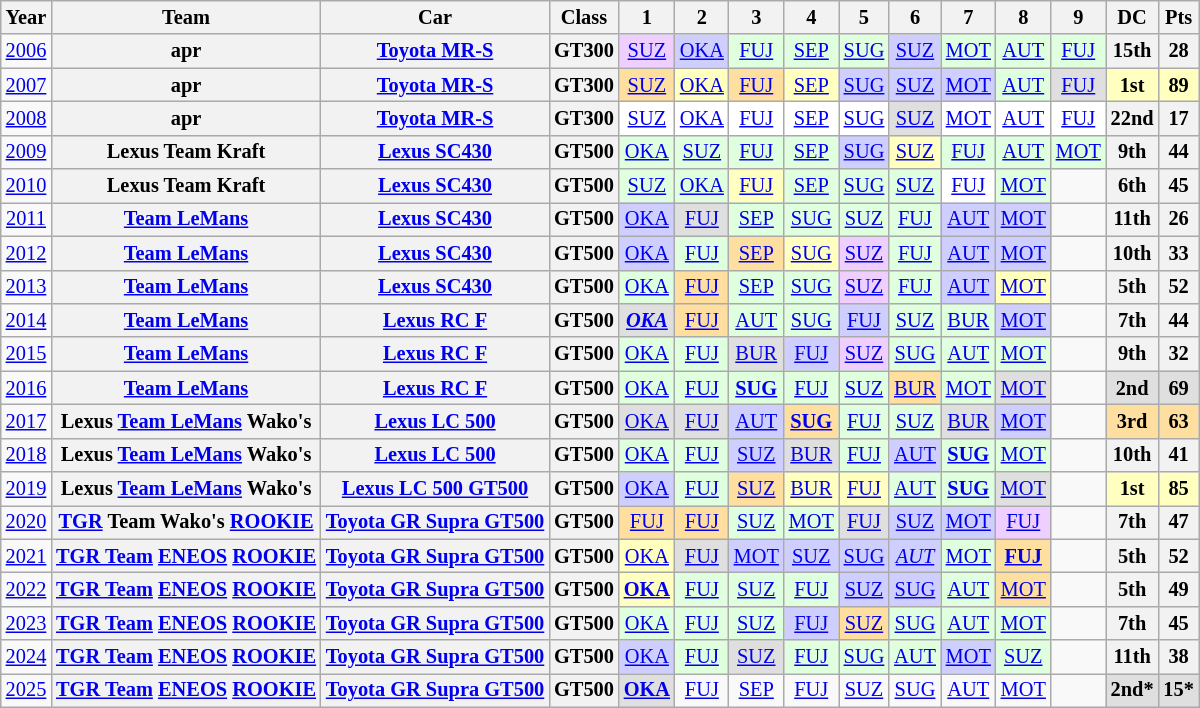<table class="wikitable" style="text-align:center; font-size:85%">
<tr>
<th>Year</th>
<th>Team</th>
<th>Car</th>
<th>Class</th>
<th>1</th>
<th>2</th>
<th>3</th>
<th>4</th>
<th>5</th>
<th>6</th>
<th>7</th>
<th>8</th>
<th>9</th>
<th>DC</th>
<th>Pts</th>
</tr>
<tr>
<td><a href='#'>2006</a></td>
<th>apr</th>
<th nowrap><a href='#'>Toyota MR-S</a></th>
<th>GT300</th>
<td style="background:#EFCFFF;"><a href='#'>SUZ</a><br></td>
<td style="background:#CFCFFF;"><a href='#'>OKA</a><br></td>
<td style="background:#DFFFDF;"><a href='#'>FUJ</a><br></td>
<td style="background:#DFFFDF;"><a href='#'>SEP</a><br></td>
<td style="background:#DFFFDF;"><a href='#'>SUG</a><br></td>
<td style="background:#CFCFFF;"><a href='#'>SUZ</a><br></td>
<td style="background:#DFFFDF;"><a href='#'>MOT</a><br></td>
<td style="background:#DFFFDF;"><a href='#'>AUT</a><br></td>
<td style="background:#DFFFDF;"><a href='#'>FUJ</a><br></td>
<th>15th</th>
<th>28</th>
</tr>
<tr>
<td><a href='#'>2007</a></td>
<th>apr</th>
<th nowrap><a href='#'>Toyota MR-S</a></th>
<th>GT300</th>
<td style="background:#FFDF9F;"><a href='#'>SUZ</a><br></td>
<td style="background:#FFFFBF;"><a href='#'>OKA</a><br></td>
<td style="background:#FFDF9F;"><a href='#'>FUJ</a><br></td>
<td style="background:#FFFFBF;"><a href='#'>SEP</a><br></td>
<td style="background:#CFCFFF;"><a href='#'>SUG</a><br></td>
<td style="background:#CFCFFF;"><a href='#'>SUZ</a><br></td>
<td style="background:#CFCFFF;"><a href='#'>MOT</a><br></td>
<td style="background:#DFFFDF;"><a href='#'>AUT</a><br></td>
<td style="background:#DFDFDF;"><a href='#'>FUJ</a><br></td>
<td style="background:#FFFFBF;"><strong>1st</strong></td>
<td style="background:#FFFFBF;"><strong>89</strong></td>
</tr>
<tr>
<td><a href='#'>2008</a></td>
<th>apr</th>
<th nowrap><a href='#'>Toyota MR-S</a></th>
<th>GT300</th>
<td style="background:#FFFFFF;"><a href='#'>SUZ</a></td>
<td style="background:#FFFFFF;"><a href='#'>OKA</a></td>
<td style="background:#FFFFFF;"><a href='#'>FUJ</a></td>
<td style="background:#FFFFFF;"><a href='#'>SEP</a></td>
<td style="background:#FFFFFF;"><a href='#'>SUG</a></td>
<td style="background:#DFDFDF;"><a href='#'>SUZ</a><br></td>
<td style="background:#FFFFFF;"><a href='#'>MOT</a></td>
<td style="background:#FFFFFF;"><a href='#'>AUT</a></td>
<td style="background:#FFFFFF;"><a href='#'>FUJ</a></td>
<th>22nd</th>
<th>17</th>
</tr>
<tr>
<td><a href='#'>2009</a></td>
<th nowrap>Lexus Team Kraft</th>
<th nowrap><a href='#'>Lexus SC430</a></th>
<th>GT500</th>
<td style="background:#DFFFDF;"><a href='#'>OKA</a><br></td>
<td style="background:#DFFFDF;"><a href='#'>SUZ</a><br></td>
<td style="background:#DFFFDF;"><a href='#'>FUJ</a><br></td>
<td style="background:#DFFFDF;"><a href='#'>SEP</a><br></td>
<td style="background:#CFCFFF;"><a href='#'>SUG</a><br></td>
<td style="background:#FFFFBF;"><a href='#'>SUZ</a><br></td>
<td style="background:#DFFFDF;"><a href='#'>FUJ</a><br></td>
<td style="background:#DFFFDF;"><a href='#'>AUT</a><br></td>
<td style="background:#DFFFDF;"><a href='#'>MOT</a><br></td>
<th>9th</th>
<th>44</th>
</tr>
<tr>
<td><a href='#'>2010</a></td>
<th nowrap>Lexus Team Kraft</th>
<th nowrap><a href='#'>Lexus SC430</a></th>
<th>GT500</th>
<td style="background:#DFFFDF;"><a href='#'>SUZ</a><br></td>
<td style="background:#DFFFDF;"><a href='#'>OKA</a><br></td>
<td style="background:#FFFFBF;"><a href='#'>FUJ</a><br></td>
<td style="background:#DFFFDF;"><a href='#'>SEP</a><br></td>
<td style="background:#DFFFDF;"><a href='#'>SUG</a><br></td>
<td style="background:#DFFFDF;"><a href='#'>SUZ</a><br></td>
<td style="background:#FFFFFF;"><a href='#'>FUJ</a><br></td>
<td style="background:#DFFFDF;"><a href='#'>MOT</a><br></td>
<td></td>
<th>6th</th>
<th>45</th>
</tr>
<tr>
<td><a href='#'>2011</a></td>
<th nowrap><a href='#'>Team LeMans</a></th>
<th nowrap><a href='#'>Lexus SC430</a></th>
<th>GT500</th>
<td style="background:#CFCFFF;"><a href='#'>OKA</a><br></td>
<td style="background:#DFDFDF;"><a href='#'>FUJ</a><br></td>
<td style="background:#DFFFDF;"><a href='#'>SEP</a><br></td>
<td style="background:#DFFFDF;"><a href='#'>SUG</a><br></td>
<td style="background:#DFFFDF;"><a href='#'>SUZ</a><br></td>
<td style="background:#DFFFDF;"><a href='#'>FUJ</a><br></td>
<td style="background:#CFCFFF;"><a href='#'>AUT</a><br></td>
<td style="background:#CFCFFF;"><a href='#'>MOT</a><br></td>
<td></td>
<th>11th</th>
<th>26</th>
</tr>
<tr>
<td><a href='#'>2012</a></td>
<th nowrap><a href='#'>Team LeMans</a></th>
<th nowrap><a href='#'>Lexus SC430</a></th>
<th>GT500</th>
<td style="background:#CFCFFF;"><a href='#'>OKA</a><br></td>
<td style="background:#DFFFDF;"><a href='#'>FUJ</a><br></td>
<td style="background:#FFDF9F;"><a href='#'>SEP</a><br></td>
<td style="background:#FFFFBF;"><a href='#'>SUG</a><br></td>
<td style="background:#EFCFFF;"><a href='#'>SUZ</a><br></td>
<td style="background:#DFFFDF;"><a href='#'>FUJ</a><br></td>
<td style="background:#CFCFFF;"><a href='#'>AUT</a><br></td>
<td style="background:#CFCFFF;"><a href='#'>MOT</a><br></td>
<td></td>
<th>10th</th>
<th>33</th>
</tr>
<tr>
<td><a href='#'>2013</a></td>
<th nowrap><a href='#'>Team LeMans</a></th>
<th nowrap><a href='#'>Lexus SC430</a></th>
<th>GT500</th>
<td style="background:#DFFFDF;"><a href='#'>OKA</a><br></td>
<td style="background:#FFDF9F;"><a href='#'>FUJ</a><br></td>
<td style="background:#DFFFDF;"><a href='#'>SEP</a><br></td>
<td style="background:#DFFFDF;"><a href='#'>SUG</a><br></td>
<td style="background:#EFCFFF;"><a href='#'>SUZ</a><br></td>
<td style="background:#DFFFDF;"><a href='#'>FUJ</a><br></td>
<td style="background:#CFCFFF;"><a href='#'>AUT</a><br></td>
<td style="background:#FFFFBF;"><a href='#'>MOT</a><br></td>
<td></td>
<th>5th</th>
<th>52</th>
</tr>
<tr>
<td><a href='#'>2014</a></td>
<th nowrap><a href='#'>Team LeMans</a></th>
<th nowrap><a href='#'>Lexus RC F</a></th>
<th>GT500</th>
<td style="background:#DFDFDF;"><strong><em><a href='#'>OKA</a></em></strong><br></td>
<td style="background:#FFDF9F;"><a href='#'>FUJ</a><br></td>
<td style="background:#DFFFDF;"><a href='#'>AUT</a><br></td>
<td style="background:#DFFFDF;"><a href='#'>SUG</a><br></td>
<td style="background:#CFCFFF;"><a href='#'>FUJ</a><br></td>
<td style="background:#DFFFDF;"><a href='#'>SUZ</a><br></td>
<td style="background:#DFFFDF;"><a href='#'>BUR</a><br></td>
<td style="background:#CFCFFF;"><a href='#'>MOT</a><br></td>
<td></td>
<th>7th</th>
<th>44</th>
</tr>
<tr>
<td><a href='#'>2015</a></td>
<th nowrap><a href='#'>Team LeMans</a></th>
<th nowrap><a href='#'>Lexus RC F</a></th>
<th>GT500</th>
<td style="background:#DFFFDF;"><a href='#'>OKA</a><br></td>
<td style="background:#DFFFDF;"><a href='#'>FUJ</a><br></td>
<td style="background:#DFDFDF;"><a href='#'>BUR</a><br></td>
<td style="background:#CFCFFF;"><a href='#'>FUJ</a><br></td>
<td style="background:#EFCFFF;"><a href='#'>SUZ</a><br></td>
<td style="background:#DFFFDF;"><a href='#'>SUG</a><br></td>
<td style="background:#DFFFDF;"><a href='#'>AUT</a><br></td>
<td style="background:#DFFFDF;"><a href='#'>MOT</a><br></td>
<td></td>
<th>9th</th>
<th>32</th>
</tr>
<tr>
<td><a href='#'>2016</a></td>
<th nowrap><a href='#'>Team LeMans</a></th>
<th nowrap><a href='#'>Lexus RC F</a></th>
<th>GT500</th>
<td style="background:#DFFFDF;"><a href='#'>OKA</a><br></td>
<td style="background:#DFFFDF;"><a href='#'>FUJ</a><br></td>
<td style="background:#DFFFDF;"><strong><a href='#'>SUG</a></strong><br></td>
<td style="background:#DFFFDF;"><a href='#'>FUJ</a><br></td>
<td style="background:#DFFFDF;"><a href='#'>SUZ</a><br></td>
<td style="background:#FFDF9F;"><a href='#'>BUR</a><br></td>
<td style="background:#DFFFDF;"><a href='#'>MOT</a><br></td>
<td style="background:#DFDFDF;"><a href='#'>MOT</a><br></td>
<td></td>
<th style="background:#DFDFDF;">2nd</th>
<th style="background:#DFDFDF;">69</th>
</tr>
<tr>
<td><a href='#'>2017</a></td>
<th nowrap>Lexus <a href='#'>Team LeMans</a> Wako's</th>
<th nowrap><a href='#'>Lexus LC 500</a></th>
<th>GT500</th>
<td style="background:#DFDFDF;"><a href='#'>OKA</a><br></td>
<td style="background:#DFDFDF;"><a href='#'>FUJ</a><br></td>
<td style="background:#CFCFFF;"><a href='#'>AUT</a><br></td>
<td style="background:#FFDF9F;"><strong><a href='#'>SUG</a></strong><br></td>
<td style="background:#DFFFDF;"><a href='#'>FUJ</a><br></td>
<td style="background:#DFFFDF;"><a href='#'>SUZ</a><br></td>
<td style="background:#DFDFDF;"><a href='#'>BUR</a><br></td>
<td style="background:#CFCFFF;"><a href='#'>MOT</a><br></td>
<td></td>
<th style="background:#FFDF9F;">3rd</th>
<th style="background:#FFDF9F;">63</th>
</tr>
<tr>
<td><a href='#'>2018</a></td>
<th nowrap>Lexus <a href='#'>Team LeMans</a> Wako's</th>
<th nowrap><a href='#'>Lexus LC 500</a></th>
<th>GT500</th>
<td style="background:#DFFFDF;"><a href='#'>OKA</a><br></td>
<td style="background:#DFFFDF;"><a href='#'>FUJ</a><br></td>
<td style="background:#CFCFFF;"><a href='#'>SUZ</a><br></td>
<td style="background:#DFDFDF;"><a href='#'>BUR</a><br></td>
<td style="background:#DFFFDF;"><a href='#'>FUJ</a><br></td>
<td style="background:#CFCFFF;"><a href='#'>AUT</a><br></td>
<td style="background:#DFFFDF;"><strong><a href='#'>SUG</a></strong><br></td>
<td style="background:#DFFFDF;"><a href='#'>MOT</a><br></td>
<td></td>
<th>10th</th>
<th>41</th>
</tr>
<tr>
<td><a href='#'>2019</a></td>
<th nowrap>Lexus <a href='#'>Team LeMans</a> Wako's</th>
<th nowrap><a href='#'>Lexus LC 500 GT500</a></th>
<th>GT500</th>
<td style="background:#CFCFFF;"><a href='#'>OKA</a><br></td>
<td style="background:#DFFFDF;"><a href='#'>FUJ</a><br></td>
<td style="background:#FFDF9F;"><a href='#'>SUZ</a><br></td>
<td style="background:#FFFFBF;"><a href='#'>BUR</a><br></td>
<td style="background:#FFFFBF;"><a href='#'>FUJ</a><br></td>
<td style="background:#DFFFDF;"><a href='#'>AUT</a><br></td>
<td style="background:#DFFFDF;"><strong><a href='#'>SUG</a></strong><br></td>
<td style="background:#DFDFDF;"><a href='#'>MOT</a><br></td>
<td></td>
<th style="background:#FFFFBF;">1st</th>
<th style="background:#FFFFBF;">85</th>
</tr>
<tr>
<td><a href='#'>2020</a></td>
<th nowrap><a href='#'>TGR</a> Team Wako's <a href='#'>ROOKIE</a></th>
<th nowrap><a href='#'>Toyota GR Supra GT500</a></th>
<th>GT500</th>
<td style="background:#ffdf9f;"><a href='#'>FUJ</a><br></td>
<td style="background:#ffdf9f;"><a href='#'>FUJ</a><br></td>
<td style="background:#dfffdf;"><a href='#'>SUZ</a><br></td>
<td style="background:#dfffdf;"><a href='#'>MOT</a><br></td>
<td style="background:#DFDFDF;"><a href='#'>FUJ</a><br></td>
<td style="background:#CFCFFF;"><a href='#'>SUZ</a><br></td>
<td style="background:#CFCFFF;"><a href='#'>MOT</a><br></td>
<td style="background:#efcfff;"><a href='#'>FUJ</a><br></td>
<td></td>
<th style="background:#;">7th</th>
<th style="background:#;">47</th>
</tr>
<tr>
<td><a href='#'>2021</a></td>
<th nowrap><a href='#'>TGR Team</a> <a href='#'>ENEOS</a> <a href='#'>ROOKIE</a></th>
<th nowrap><a href='#'>Toyota GR Supra GT500</a></th>
<th>GT500</th>
<td style="background:#FFFFBF;"><a href='#'>OKA</a><br></td>
<td style="background:#DFDFDF;"><a href='#'>FUJ</a><br></td>
<td style="background:#CFCFFF;"><a href='#'>MOT</a><br></td>
<td style="background:#CFCFFF;"><a href='#'>SUZ</a><br></td>
<td style="background:#CFCFFF;"><a href='#'>SUG</a><br></td>
<td style="background:#CFCFFF;"><em><a href='#'>AUT</a></em><br></td>
<td style="background:#DFFFDF;"><a href='#'>MOT</a><br></td>
<td style="background:#FFDF9F;"><strong><a href='#'>FUJ</a></strong><br></td>
<td></td>
<th>5th</th>
<th>52</th>
</tr>
<tr>
<td><a href='#'>2022</a></td>
<th nowrap><a href='#'>TGR Team</a> <a href='#'>ENEOS</a> <a href='#'>ROOKIE</a></th>
<th nowrap><a href='#'>Toyota GR Supra GT500</a></th>
<th>GT500</th>
<td style="background:#FFFFBF;"><strong><a href='#'>OKA</a></strong><br></td>
<td style="background:#DFFFDF;"><a href='#'>FUJ</a><br></td>
<td style="background:#DFFFDF;"><a href='#'>SUZ</a><br></td>
<td style="background:#DFFFDF;"><a href='#'>FUJ</a><br></td>
<td style="background:#CFCFFF;"><a href='#'>SUZ</a><br></td>
<td style="background:#CFCFFF;"><a href='#'>SUG</a><br></td>
<td style="background:#DFFFDF;"><a href='#'>AUT</a><br></td>
<td style="background:#FFDF9F;"><a href='#'>MOT</a><br></td>
<td></td>
<th>5th</th>
<th>49</th>
</tr>
<tr>
<td><a href='#'>2023</a></td>
<th nowrap><a href='#'>TGR Team</a> <a href='#'>ENEOS</a> <a href='#'>ROOKIE</a></th>
<th nowrap><a href='#'>Toyota GR Supra GT500</a></th>
<th>GT500</th>
<td style="background:#DFFFDF;"><a href='#'>OKA</a><br></td>
<td style="background:#DFFFDF;"><a href='#'>FUJ</a><br></td>
<td style="background:#DFFFDF;"><a href='#'>SUZ</a><br></td>
<td style="background:#CFCFFF;"><a href='#'>FUJ</a><br></td>
<td style="background:#FFDF9F;"><a href='#'>SUZ</a><br></td>
<td style="background:#DFFFDF;"><a href='#'>SUG</a><br></td>
<td style="background:#DFFFDF;"><a href='#'>AUT</a><br></td>
<td style="background:#DFFFDF;"><a href='#'>MOT</a><br></td>
<td></td>
<th>7th</th>
<th>45</th>
</tr>
<tr>
<td><a href='#'>2024</a></td>
<th nowrap><a href='#'>TGR Team</a> <a href='#'>ENEOS</a> <a href='#'>ROOKIE</a></th>
<th nowrap><a href='#'>Toyota GR Supra GT500</a></th>
<th>GT500</th>
<td style="background:#CFCFFF;"><a href='#'>OKA</a><br></td>
<td style="background:#DFFFDF;"><a href='#'>FUJ</a><br></td>
<td style="background:#DFDFDF;"><a href='#'>SUZ</a><br></td>
<td style="background:#DFFFDF;"><a href='#'>FUJ</a><br></td>
<td style="background:#DFFFDF;"><a href='#'>SUG</a><br></td>
<td style="background:#DFFFDF;"><a href='#'>AUT</a><br></td>
<td style="background:#CFCFFF;"><a href='#'>MOT</a><br></td>
<td style="background:#DFFFDF;"><a href='#'>SUZ</a><br></td>
<td></td>
<th>11th</th>
<th>38</th>
</tr>
<tr>
<td><a href='#'>2025</a></td>
<th nowrap><a href='#'>TGR Team</a> <a href='#'>ENEOS</a> <a href='#'>ROOKIE</a></th>
<th nowrap><a href='#'>Toyota GR Supra GT500</a></th>
<th>GT500</th>
<td style="background:#DFDFDF;"><strong><a href='#'>OKA</a></strong><br></td>
<td style="background:#;"><a href='#'>FUJ</a><br></td>
<td style="background:#;"><a href='#'>SEP</a><br></td>
<td style="background:#;"><a href='#'>FUJ</a><br></td>
<td style="background:#;"><a href='#'>SUZ</a><br></td>
<td style="background:#;"><a href='#'>SUG</a><br></td>
<td style="background:#;"><a href='#'>AUT</a><br></td>
<td style="background:#;"><a href='#'>MOT</a><br></td>
<td></td>
<th style="background:#DFDFDF;"><strong>2nd*</strong></th>
<th style="background:#DFDFDF;"><strong>15*</strong></th>
</tr>
</table>
